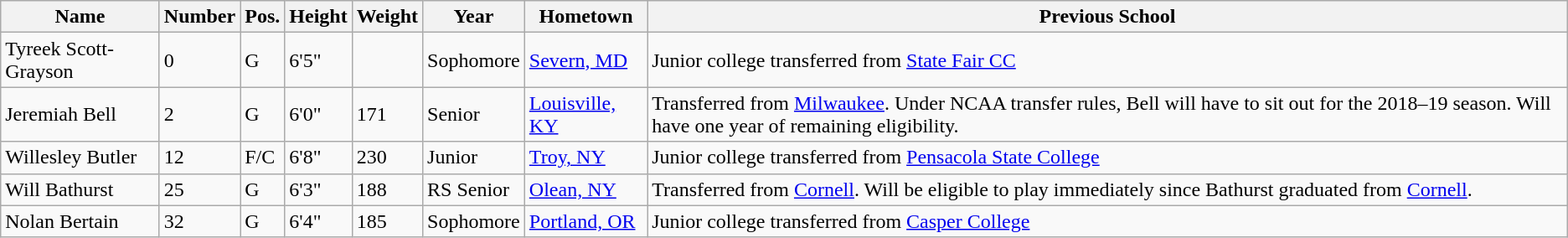<table class="wikitable sortable" border="1">
<tr>
<th>Name</th>
<th>Number</th>
<th>Pos.</th>
<th>Height</th>
<th>Weight</th>
<th>Year</th>
<th>Hometown</th>
<th class="unsortable">Previous School</th>
</tr>
<tr>
<td>Tyreek Scott-Grayson</td>
<td>0</td>
<td>G</td>
<td>6'5"</td>
<td></td>
<td>Sophomore</td>
<td><a href='#'>Severn, MD</a></td>
<td>Junior college transferred from <a href='#'>State Fair CC</a></td>
</tr>
<tr>
<td>Jeremiah Bell</td>
<td>2</td>
<td>G</td>
<td>6'0"</td>
<td>171</td>
<td>Senior</td>
<td><a href='#'>Louisville, KY</a></td>
<td>Transferred from <a href='#'>Milwaukee</a>. Under NCAA transfer rules, Bell will have to sit out for the 2018–19 season. Will have one year of remaining eligibility.</td>
</tr>
<tr>
<td>Willesley Butler</td>
<td>12</td>
<td>F/C</td>
<td>6'8"</td>
<td>230</td>
<td>Junior</td>
<td><a href='#'>Troy, NY</a></td>
<td>Junior college transferred from <a href='#'>Pensacola State College</a></td>
</tr>
<tr>
<td>Will Bathurst</td>
<td>25</td>
<td>G</td>
<td>6'3"</td>
<td>188</td>
<td>RS Senior</td>
<td><a href='#'>Olean, NY</a></td>
<td>Transferred from <a href='#'>Cornell</a>. Will be eligible to play immediately since Bathurst graduated from <a href='#'>Cornell</a>.</td>
</tr>
<tr>
<td>Nolan Bertain</td>
<td>32</td>
<td>G</td>
<td>6'4"</td>
<td>185</td>
<td>Sophomore</td>
<td><a href='#'>Portland, OR</a></td>
<td>Junior college transferred from <a href='#'>Casper College</a></td>
</tr>
</table>
